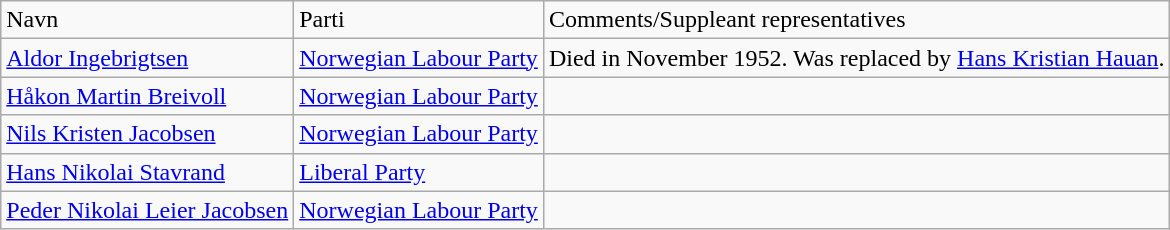<table class="wikitable">
<tr>
<td>Navn</td>
<td>Parti</td>
<td>Comments/Suppleant representatives</td>
</tr>
<tr>
<td><a href='#'>Aldor Ingebrigtsen</a></td>
<td><a href='#'>Norwegian Labour Party</a></td>
<td>Died in November 1952. Was replaced by <a href='#'>Hans Kristian Hauan</a>.</td>
</tr>
<tr>
<td><a href='#'>Håkon Martin Breivoll</a></td>
<td><a href='#'>Norwegian Labour Party</a></td>
<td></td>
</tr>
<tr>
<td><a href='#'>Nils Kristen Jacobsen</a></td>
<td><a href='#'>Norwegian Labour Party</a></td>
<td></td>
</tr>
<tr>
<td><a href='#'>Hans Nikolai Stavrand</a></td>
<td><a href='#'>Liberal Party</a></td>
<td></td>
</tr>
<tr>
<td><a href='#'>Peder Nikolai Leier Jacobsen</a></td>
<td><a href='#'>Norwegian Labour Party</a></td>
<td></td>
</tr>
</table>
